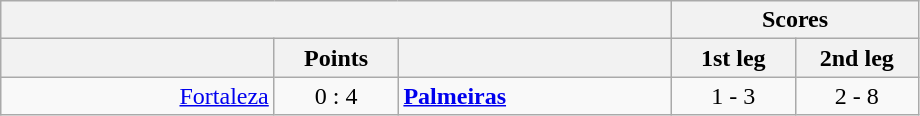<table class="wikitable" style="text-align:center;">
<tr>
<th colspan=3></th>
<th colspan=3>Scores</th>
</tr>
<tr>
<th width="175"></th>
<th width="75">Points</th>
<th width="175"></th>
<th width="75">1st leg</th>
<th width="75">2nd leg</th>
</tr>
<tr>
<td align=right><a href='#'>Fortaleza</a></td>
<td>0 : 4</td>
<td align=left><strong><a href='#'>Palmeiras</a></strong></td>
<td>1 - 3</td>
<td>2 - 8</td>
</tr>
</table>
